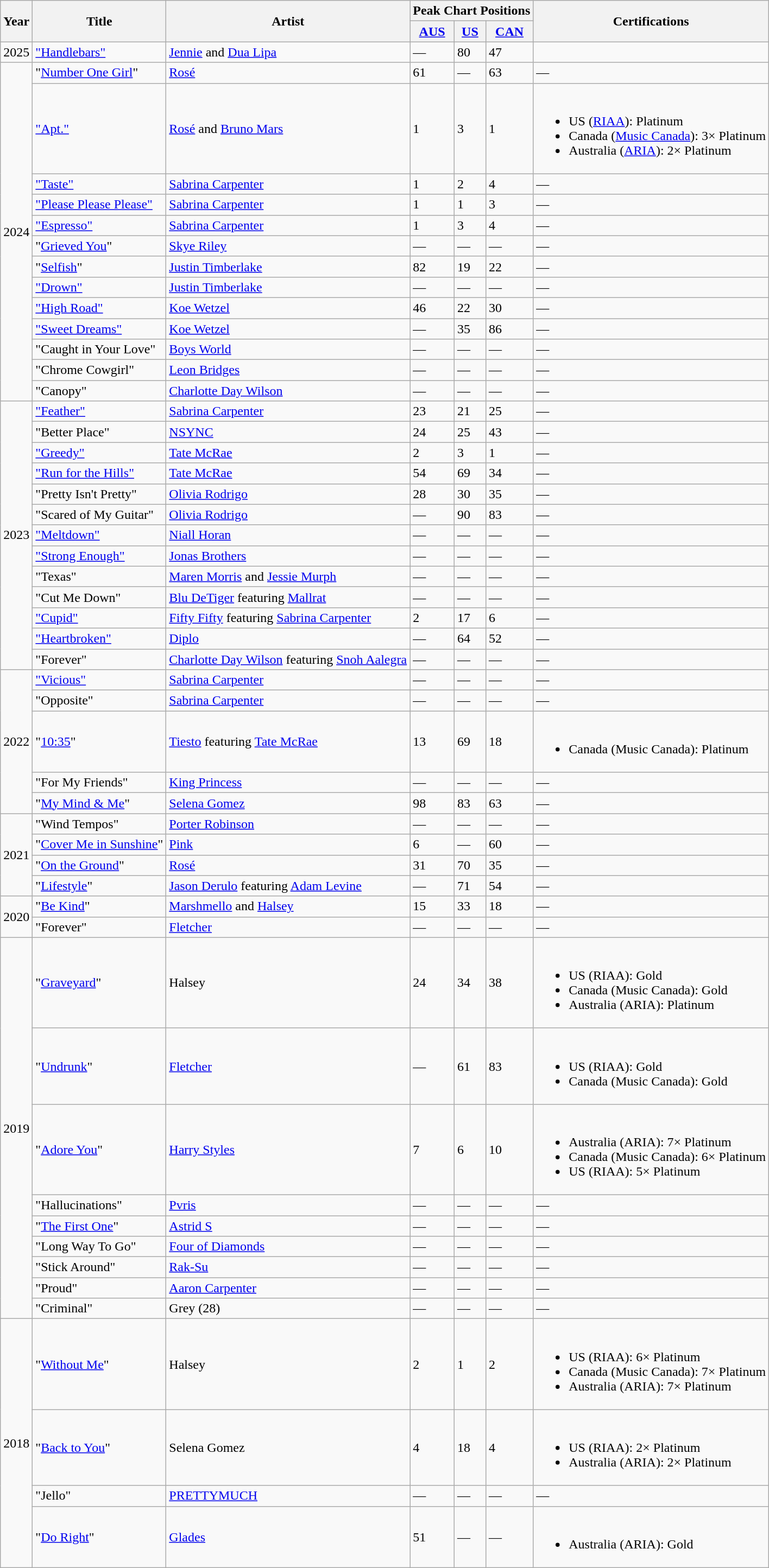<table class="wikitable">
<tr>
<th rowspan="2">Year</th>
<th rowspan="2">Title</th>
<th rowspan="2">Artist</th>
<th colspan="3">Peak Chart Positions</th>
<th rowspan="2">Certifications</th>
</tr>
<tr>
<th><a href='#'>AUS</a></th>
<th><a href='#'>US</a></th>
<th><a href='#'>CAN</a></th>
</tr>
<tr>
<td>2025</td>
<td><a href='#'>"Handlebars"</a></td>
<td><a href='#'>Jennie</a> and <a href='#'>Dua Lipa</a></td>
<td>—</td>
<td>80</td>
<td>47</td>
<td></td>
</tr>
<tr>
<td rowspan="13">2024</td>
<td>"<a href='#'>Number One Girl</a>"</td>
<td><a href='#'>Rosé</a></td>
<td>61</td>
<td>—</td>
<td>63</td>
<td>—</td>
</tr>
<tr>
<td><a href='#'>"Apt."</a></td>
<td><a href='#'>Rosé</a> and <a href='#'>Bruno Mars</a></td>
<td>1</td>
<td>3</td>
<td>1</td>
<td><br><ul><li>US (<a href='#'>RIAA</a>): Platinum</li><li>Canada (<a href='#'>Music Canada</a>): 3× Platinum</li><li>Australia (<a href='#'>ARIA</a>): 2× Platinum</li></ul></td>
</tr>
<tr>
<td><a href='#'>"Taste"</a></td>
<td><a href='#'>Sabrina Carpenter</a></td>
<td>1</td>
<td>2</td>
<td>4</td>
<td>—</td>
</tr>
<tr>
<td><a href='#'>"Please Please Please"</a></td>
<td><a href='#'>Sabrina Carpenter</a></td>
<td>1</td>
<td>1</td>
<td>3</td>
<td>—</td>
</tr>
<tr>
<td><a href='#'>"Espresso"</a></td>
<td><a href='#'>Sabrina Carpenter</a></td>
<td>1</td>
<td>3</td>
<td>4</td>
<td>—</td>
</tr>
<tr>
<td>"<a href='#'>Grieved You</a>"</td>
<td><a href='#'>Skye Riley</a></td>
<td>—</td>
<td>—</td>
<td>—</td>
<td>—</td>
</tr>
<tr>
<td>"<a href='#'>Selfish</a>"</td>
<td><a href='#'>Justin Timberlake</a></td>
<td>82</td>
<td>19</td>
<td>22</td>
<td>—</td>
</tr>
<tr>
<td><a href='#'>"Drown"</a></td>
<td><a href='#'>Justin Timberlake</a></td>
<td>—</td>
<td>—</td>
<td>—</td>
<td>—</td>
</tr>
<tr>
<td><a href='#'>"High Road"</a></td>
<td><a href='#'>Koe Wetzel</a></td>
<td>46</td>
<td>22</td>
<td>30</td>
<td>—</td>
</tr>
<tr>
<td><a href='#'>"Sweet Dreams"</a></td>
<td><a href='#'>Koe Wetzel</a></td>
<td>—</td>
<td>35</td>
<td>86</td>
<td>—</td>
</tr>
<tr>
<td>"Caught in Your Love"</td>
<td><a href='#'>Boys World</a></td>
<td>—</td>
<td>—</td>
<td>—</td>
<td>—</td>
</tr>
<tr>
<td>"Chrome Cowgirl"</td>
<td><a href='#'>Leon Bridges</a></td>
<td>—</td>
<td>—</td>
<td>—</td>
<td>—</td>
</tr>
<tr>
<td>"Canopy"</td>
<td><a href='#'>Charlotte Day Wilson</a></td>
<td>—</td>
<td>—</td>
<td>—</td>
<td>—</td>
</tr>
<tr>
<td rowspan="13">2023</td>
<td><a href='#'>"Feather"</a></td>
<td><a href='#'>Sabrina Carpenter</a></td>
<td>23</td>
<td>21</td>
<td>25</td>
<td>—</td>
</tr>
<tr>
<td>"Better Place"</td>
<td><a href='#'>NSYNC</a></td>
<td>24</td>
<td>25</td>
<td>43</td>
<td>—</td>
</tr>
<tr>
<td><a href='#'>"Greedy"</a></td>
<td><a href='#'>Tate McRae</a></td>
<td>2</td>
<td>3</td>
<td>1</td>
<td>—</td>
</tr>
<tr>
<td><a href='#'>"Run for the Hills"</a></td>
<td><a href='#'>Tate McRae</a></td>
<td>54</td>
<td>69</td>
<td>34</td>
<td>—</td>
</tr>
<tr>
<td>"Pretty Isn't Pretty"</td>
<td><a href='#'>Olivia Rodrigo</a></td>
<td>28</td>
<td>30</td>
<td>35</td>
<td>—</td>
</tr>
<tr>
<td>"Scared of My Guitar"</td>
<td><a href='#'>Olivia Rodrigo</a></td>
<td>—</td>
<td>90</td>
<td>83</td>
<td>—</td>
</tr>
<tr>
<td><a href='#'>"Meltdown"</a></td>
<td><a href='#'>Niall Horan</a></td>
<td>—</td>
<td>—</td>
<td>—</td>
<td>—</td>
</tr>
<tr>
<td><a href='#'>"Strong Enough"</a></td>
<td><a href='#'>Jonas Brothers</a></td>
<td>—</td>
<td>—</td>
<td>—</td>
<td>—</td>
</tr>
<tr>
<td>"Texas"</td>
<td><a href='#'>Maren Morris</a> and <a href='#'>Jessie Murph</a></td>
<td>—</td>
<td>—</td>
<td>—</td>
<td>—</td>
</tr>
<tr>
<td>"Cut Me Down"</td>
<td><a href='#'>Blu DeTiger</a> featuring <a href='#'>Mallrat</a></td>
<td>—</td>
<td>—</td>
<td>—</td>
<td>—</td>
</tr>
<tr>
<td><a href='#'>"Cupid"</a></td>
<td><a href='#'>Fifty Fifty</a> featuring <a href='#'>Sabrina Carpenter</a></td>
<td>2</td>
<td>17</td>
<td>6</td>
<td>—</td>
</tr>
<tr>
<td><a href='#'>"Heartbroken"</a></td>
<td><a href='#'>Diplo</a></td>
<td>—</td>
<td>64</td>
<td>52</td>
<td>—</td>
</tr>
<tr>
<td>"Forever"</td>
<td><a href='#'>Charlotte Day Wilson</a> featuring <a href='#'>Snoh Aalegra</a></td>
<td>—</td>
<td>—</td>
<td>—</td>
<td>—</td>
</tr>
<tr>
<td rowspan="5">2022</td>
<td><a href='#'>"Vicious"</a></td>
<td><a href='#'>Sabrina Carpenter</a></td>
<td>—</td>
<td>—</td>
<td>—</td>
<td>—</td>
</tr>
<tr>
<td>"Opposite"</td>
<td><a href='#'>Sabrina Carpenter</a></td>
<td>—</td>
<td>—</td>
<td>—</td>
<td>—</td>
</tr>
<tr>
<td>"<a href='#'>10:35</a>"</td>
<td><a href='#'>Tiesto</a> featuring <a href='#'>Tate McRae</a></td>
<td>13</td>
<td>69</td>
<td>18</td>
<td><br><ul><li>Canada (Music Canada): Platinum</li></ul></td>
</tr>
<tr>
<td>"For My Friends"</td>
<td><a href='#'>King Princess</a></td>
<td>—</td>
<td>—</td>
<td>—</td>
<td>—</td>
</tr>
<tr>
<td>"<a href='#'>My Mind & Me</a>"</td>
<td><a href='#'>Selena Gomez</a></td>
<td>98</td>
<td>83</td>
<td>63</td>
<td>—</td>
</tr>
<tr>
<td rowspan="4">2021</td>
<td>"Wind Tempos"</td>
<td><a href='#'>Porter Robinson</a></td>
<td>—</td>
<td>—</td>
<td>—</td>
<td>—</td>
</tr>
<tr>
<td>"<a href='#'>Cover Me in Sunshine</a>"</td>
<td><a href='#'>Pink</a></td>
<td>6</td>
<td>—</td>
<td>60</td>
<td>—</td>
</tr>
<tr>
<td>"<a href='#'>On the Ground</a>"</td>
<td><a href='#'>Rosé</a></td>
<td>31</td>
<td>70</td>
<td>35</td>
<td>—</td>
</tr>
<tr>
<td>"<a href='#'>Lifestyle</a>"</td>
<td><a href='#'>Jason Derulo</a> featuring <a href='#'>Adam Levine</a></td>
<td>—</td>
<td>71</td>
<td>54</td>
<td>—</td>
</tr>
<tr>
<td rowspan="2">2020</td>
<td>"<a href='#'>Be Kind</a>"</td>
<td><a href='#'>Marshmello</a> and <a href='#'>Halsey</a></td>
<td>15</td>
<td>33</td>
<td>18</td>
<td>—</td>
</tr>
<tr>
<td>"Forever"</td>
<td><a href='#'>Fletcher</a></td>
<td>—</td>
<td>—</td>
<td>—</td>
<td>—</td>
</tr>
<tr>
<td rowspan="9">2019</td>
<td>"<a href='#'>Graveyard</a>"</td>
<td>Halsey</td>
<td>24</td>
<td>34</td>
<td>38</td>
<td><br><ul><li>US (RIAA): Gold</li><li>Canada (Music Canada): Gold</li><li>Australia (ARIA): Platinum</li></ul></td>
</tr>
<tr>
<td>"<a href='#'>Undrunk</a>"</td>
<td><a href='#'>Fletcher</a></td>
<td>—</td>
<td>61</td>
<td>83</td>
<td><br><ul><li>US (RIAA): Gold</li><li>Canada (Music Canada): Gold</li></ul></td>
</tr>
<tr>
<td>"<a href='#'>Adore You</a>"</td>
<td><a href='#'>Harry Styles</a></td>
<td>7</td>
<td>6</td>
<td>10</td>
<td><br><ul><li>Australia (ARIA): 7× Platinum</li><li>Canada (Music Canada): 6× Platinum</li><li>US (RIAA): 5× Platinum</li></ul></td>
</tr>
<tr>
<td>"Hallucinations"</td>
<td><a href='#'>Pvris</a></td>
<td>—</td>
<td>—</td>
<td>—</td>
<td>—</td>
</tr>
<tr>
<td>"<a href='#'>The First One</a>"</td>
<td><a href='#'>Astrid S</a></td>
<td>—</td>
<td>—</td>
<td>—</td>
<td>—</td>
</tr>
<tr>
<td>"Long Way To Go"</td>
<td><a href='#'>Four of Diamonds</a></td>
<td>—</td>
<td>—</td>
<td>—</td>
<td>—</td>
</tr>
<tr>
<td>"Stick Around"</td>
<td><a href='#'>Rak-Su</a></td>
<td>—</td>
<td>—</td>
<td>—</td>
<td>—</td>
</tr>
<tr>
<td>"Proud"</td>
<td><a href='#'>Aaron Carpenter</a></td>
<td>—</td>
<td>—</td>
<td>—</td>
<td>—</td>
</tr>
<tr>
<td>"Criminal"</td>
<td>Grey (28)</td>
<td>—</td>
<td>—</td>
<td>—</td>
<td>—</td>
</tr>
<tr>
<td rowspan="4">2018</td>
<td>"<a href='#'>Without Me</a>"</td>
<td>Halsey</td>
<td>2</td>
<td>1</td>
<td>2</td>
<td><br><ul><li>US (RIAA): 6× Platinum</li><li>Canada (Music Canada): 7× Platinum</li><li>Australia (ARIA): 7× Platinum</li></ul></td>
</tr>
<tr>
<td>"<a href='#'>Back to You</a>"</td>
<td>Selena Gomez</td>
<td>4</td>
<td>18</td>
<td>4</td>
<td><br><ul><li>US (RIAA): 2× Platinum</li><li>Australia (ARIA): 2× Platinum</li></ul></td>
</tr>
<tr>
<td>"Jello"</td>
<td><a href='#'>PRETTYMUCH</a></td>
<td>—</td>
<td>—</td>
<td>—</td>
<td>—</td>
</tr>
<tr>
<td>"<a href='#'>Do Right</a>"</td>
<td><a href='#'>Glades</a></td>
<td>51</td>
<td>—</td>
<td>—</td>
<td><br><ul><li>Australia (ARIA): Gold</li></ul></td>
</tr>
</table>
